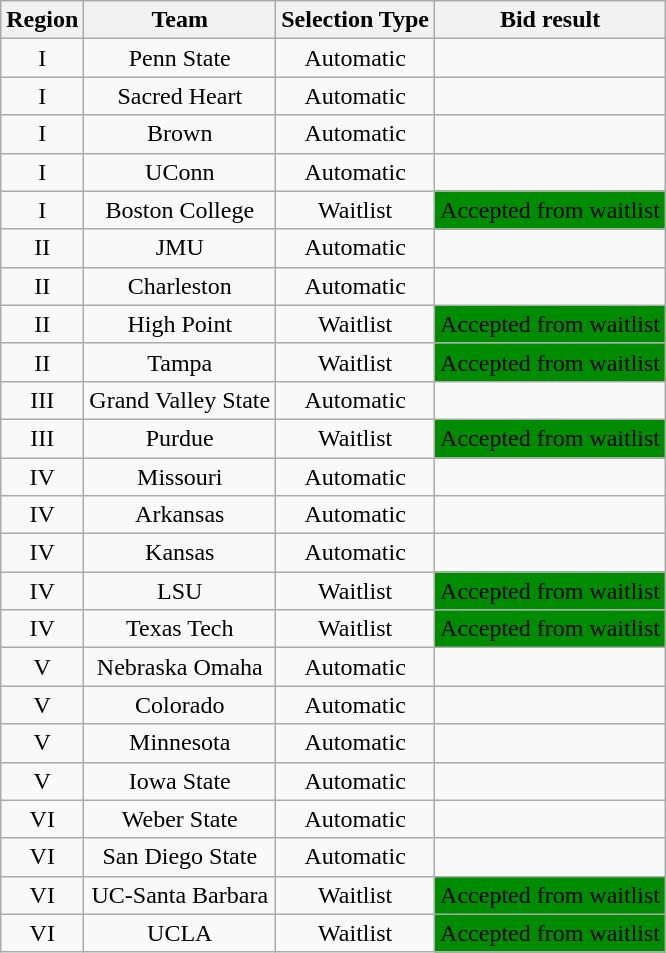<table class="wikitable sortable" style="text-align:center">
<tr>
<th>Region</th>
<th>Team</th>
<th>Selection Type</th>
<th>Bid result</th>
</tr>
<tr>
<td>I</td>
<td>Penn State</td>
<td>Automatic</td>
<td></td>
</tr>
<tr>
<td>I</td>
<td>Sacred Heart</td>
<td>Automatic</td>
<td></td>
</tr>
<tr>
<td>I</td>
<td>Brown</td>
<td>Automatic</td>
<td></td>
</tr>
<tr>
<td>I</td>
<td>UConn</td>
<td>Automatic</td>
<td></td>
</tr>
<tr>
<td>I</td>
<td>Boston College</td>
<td>Waitlist</td>
<td bgcolor=008c00>Accepted from waitlist</td>
</tr>
<tr>
<td>II</td>
<td>JMU</td>
<td>Automatic</td>
<td></td>
</tr>
<tr>
<td>II</td>
<td>Charleston</td>
<td>Automatic</td>
<td></td>
</tr>
<tr>
<td>II</td>
<td>High Point</td>
<td>Waitlist</td>
<td bgcolor=008c00>Accepted from waitlist</td>
</tr>
<tr>
<td>II</td>
<td>Tampa</td>
<td>Waitlist</td>
<td bgcolor=008c00>Accepted from waitlist</td>
</tr>
<tr>
<td>III</td>
<td>Grand Valley State</td>
<td>Automatic</td>
<td></td>
</tr>
<tr>
<td>III</td>
<td>Purdue</td>
<td>Waitlist</td>
<td bgcolor=008c00>Accepted from waitlist</td>
</tr>
<tr>
<td>IV</td>
<td>Missouri</td>
<td>Automatic</td>
<td></td>
</tr>
<tr>
<td>IV</td>
<td>Arkansas</td>
<td>Automatic</td>
<td></td>
</tr>
<tr>
<td>IV</td>
<td>Kansas</td>
<td>Automatic</td>
<td></td>
</tr>
<tr>
<td>IV</td>
<td>LSU</td>
<td>Waitlist</td>
<td bgcolor=008c00>Accepted from waitlist</td>
</tr>
<tr>
<td>IV</td>
<td>Texas Tech</td>
<td>Waitlist</td>
<td bgcolor=008c00>Accepted from waitlist</td>
</tr>
<tr>
<td>V</td>
<td>Nebraska Omaha</td>
<td>Automatic</td>
<td></td>
</tr>
<tr>
<td>V</td>
<td>Colorado</td>
<td>Automatic</td>
<td></td>
</tr>
<tr>
<td>V</td>
<td>Minnesota</td>
<td>Automatic</td>
<td></td>
</tr>
<tr>
<td>V</td>
<td>Iowa State</td>
<td>Automatic</td>
<td></td>
</tr>
<tr>
<td>VI</td>
<td>Weber State</td>
<td>Automatic</td>
<td></td>
</tr>
<tr>
<td>VI</td>
<td>San Diego State</td>
<td>Automatic</td>
<td></td>
</tr>
<tr>
<td>VI</td>
<td>UC-Santa Barbara</td>
<td>Waitlist</td>
<td bgcolor=008c00>Accepted from waitlist</td>
</tr>
<tr>
<td>VI</td>
<td>UCLA</td>
<td>Waitlist</td>
<td bgcolor=008c00>Accepted from waitlist</td>
</tr>
</table>
